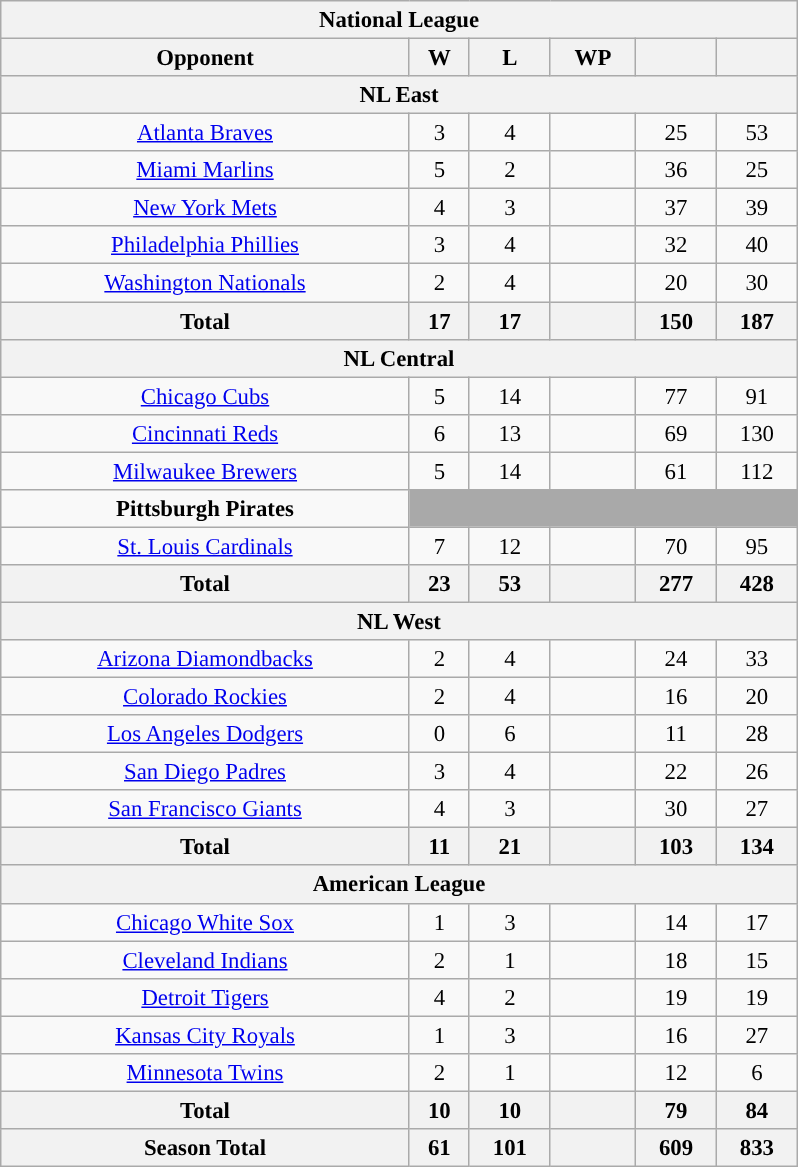<table class="wikitable" style="margin:1em auto; font-size:95%; text-align:center; width:35em;">
<tr>
<th colspan="7">National League</th>
</tr>
<tr>
<th>Opponent</th>
<th>W</th>
<th>L</th>
<th>WP</th>
<th></th>
<th></th>
</tr>
<tr>
<th colspan="7">NL East</th>
</tr>
<tr>
<td><a href='#'>Atlanta Braves</a></td>
<td>3</td>
<td>4</td>
<td></td>
<td>25</td>
<td>53</td>
</tr>
<tr>
<td><a href='#'>Miami Marlins</a></td>
<td>5</td>
<td>2</td>
<td></td>
<td>36</td>
<td>25</td>
</tr>
<tr>
<td><a href='#'>New York Mets</a></td>
<td>4</td>
<td>3</td>
<td></td>
<td>37</td>
<td>39</td>
</tr>
<tr>
<td><a href='#'>Philadelphia Phillies</a></td>
<td>3</td>
<td>4</td>
<td></td>
<td>32</td>
<td>40</td>
</tr>
<tr>
<td><a href='#'>Washington Nationals</a></td>
<td>2</td>
<td>4</td>
<td></td>
<td>20</td>
<td>30</td>
</tr>
<tr>
<th>Total</th>
<th>17</th>
<th>17</th>
<th></th>
<th>150</th>
<th>187</th>
</tr>
<tr>
<th colspan="7">NL Central</th>
</tr>
<tr>
<td><a href='#'>Chicago Cubs</a></td>
<td>5</td>
<td>14</td>
<td></td>
<td>77</td>
<td>91</td>
</tr>
<tr>
<td><a href='#'>Cincinnati Reds</a></td>
<td>6</td>
<td>13</td>
<td></td>
<td>69</td>
<td>130</td>
</tr>
<tr>
<td><a href='#'>Milwaukee Brewers</a></td>
<td>5</td>
<td>14</td>
<td></td>
<td>61</td>
<td>112</td>
</tr>
<tr>
<td><strong>Pittsburgh Pirates</strong></td>
<td colspan=5 style="background:darkgray;"></td>
</tr>
<tr>
<td><a href='#'>St. Louis Cardinals</a></td>
<td>7</td>
<td>12</td>
<td></td>
<td>70</td>
<td>95</td>
</tr>
<tr>
<th>Total</th>
<th>23</th>
<th>53</th>
<th></th>
<th>277</th>
<th>428</th>
</tr>
<tr>
<th colspan="7">NL West</th>
</tr>
<tr>
<td><a href='#'>Arizona Diamondbacks</a></td>
<td>2</td>
<td>4</td>
<td></td>
<td>24</td>
<td>33</td>
</tr>
<tr>
<td><a href='#'>Colorado Rockies</a></td>
<td>2</td>
<td>4</td>
<td></td>
<td>16</td>
<td>20</td>
</tr>
<tr>
<td><a href='#'>Los Angeles Dodgers</a></td>
<td>0</td>
<td>6</td>
<td></td>
<td>11</td>
<td>28</td>
</tr>
<tr>
<td><a href='#'>San Diego Padres</a></td>
<td>3</td>
<td>4</td>
<td></td>
<td>22</td>
<td>26</td>
</tr>
<tr>
<td><a href='#'>San Francisco Giants</a></td>
<td>4</td>
<td>3</td>
<td></td>
<td>30</td>
<td>27</td>
</tr>
<tr>
<th>Total</th>
<th>11</th>
<th>21</th>
<th></th>
<th>103</th>
<th>134</th>
</tr>
<tr>
<th colspan="7">American League</th>
</tr>
<tr>
<td><a href='#'>Chicago White Sox</a></td>
<td>1</td>
<td>3</td>
<td></td>
<td>14</td>
<td>17</td>
</tr>
<tr>
<td><a href='#'>Cleveland Indians</a></td>
<td>2</td>
<td>1</td>
<td></td>
<td>18</td>
<td>15</td>
</tr>
<tr>
<td><a href='#'>Detroit Tigers</a></td>
<td>4</td>
<td>2</td>
<td></td>
<td>19</td>
<td>19</td>
</tr>
<tr>
<td><a href='#'>Kansas City Royals</a></td>
<td>1</td>
<td>3</td>
<td></td>
<td>16</td>
<td>27</td>
</tr>
<tr>
<td><a href='#'>Minnesota Twins</a></td>
<td>2</td>
<td>1</td>
<td></td>
<td>12</td>
<td>6</td>
</tr>
<tr>
<th>Total</th>
<th>10</th>
<th>10</th>
<th></th>
<th>79</th>
<th>84</th>
</tr>
<tr>
<th>Season Total</th>
<th>61</th>
<th>101</th>
<th></th>
<th>609</th>
<th>833</th>
</tr>
</table>
